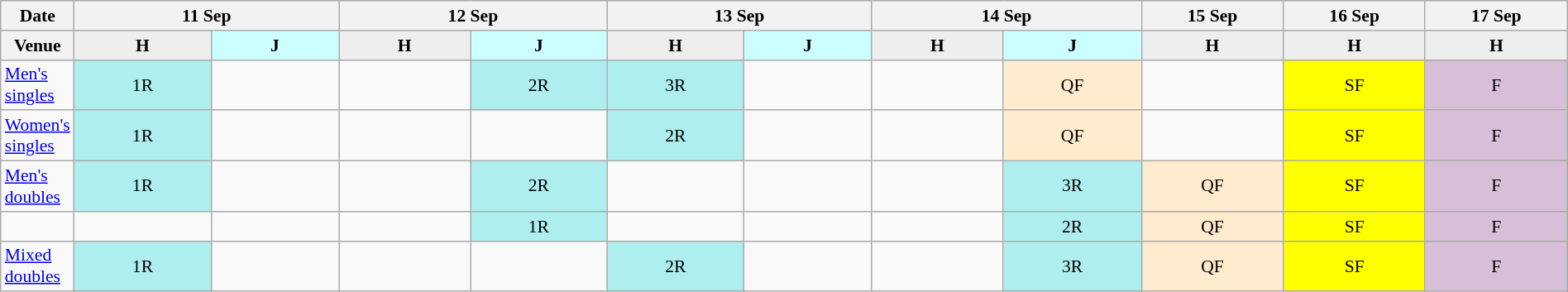<table class="wikitable" style="margin:0.5em auto; font-size:90%; text-align:center; nowrap:yes">
<tr>
<th>Date</th>
<th colspan="2">11 Sep</th>
<th colspan="2">12 Sep</th>
<th colspan="2">13 Sep</th>
<th colspan="2">14 Sep</th>
<th>15 Sep</th>
<th>16 Sep</th>
<th>17 Sep</th>
</tr>
<tr>
<th>Venue</th>
<th style="background-color:#EEEEEE; width:25em">H</th>
<th style="background-color:#CCFFFF; width:25em">J</th>
<th style="background-color:#EEEEEE; width:25em">H</th>
<th style="background-color:#CCFFFF; width:25em">J</th>
<th style="background-color:#EEEEEE; width:25em">H</th>
<th style="background-color:#CCFFFF; width:25em">J</th>
<th style="background-color:#EEEEEE; width:25em">H</th>
<th style="background-color:#CCFFFF; width:25em">J</th>
<th style="background-color:#EEEEEE; width:25em">H</th>
<th style="background-color:#EEEEEE; width:25em">H</th>
<th style="background-color:#EEEEEE; width:25em">H</th>
</tr>
<tr>
<td align="left"><a href='#'>Men's singles</a></td>
<td bgcolor="#AFEEEE">1R</td>
<td></td>
<td></td>
<td bgcolor="#AFEEEE">2R</td>
<td bgcolor="#AFEEEE">3R</td>
<td></td>
<td></td>
<td bgcolor="#FFEBCD">QF</td>
<td></td>
<td bgcolor="#FFFF00">SF</td>
<td bgcolor="#D8BFD8">F</td>
</tr>
<tr>
<td align="left"><a href='#'>Women's singles</a></td>
<td bgcolor="#AFEEEE">1R</td>
<td></td>
<td></td>
<td></td>
<td bgcolor="#AFEEEE">2R</td>
<td></td>
<td></td>
<td bgcolor="#FFEBCD">QF</td>
<td></td>
<td bgcolor="#FFFF00">SF</td>
<td bgcolor="#D8BFD8">F</td>
</tr>
<tr>
<td align="left"><a href='#'>Men's doubles</a></td>
<td bgcolor="#AFEEEE">1R</td>
<td></td>
<td></td>
<td bgcolor="#AFEEEE">2R</td>
<td></td>
<td></td>
<td></td>
<td bgcolor="#AFEEEE">3R</td>
<td bgcolor="#FFEBCD">QF</td>
<td bgcolor="#FFFF00">SF</td>
<td bgcolor="#D8BFD8">F</td>
</tr>
<tr>
<td align="left"></td>
<td></td>
<td></td>
<td></td>
<td bgcolor="#AFEEEE">1R</td>
<td></td>
<td></td>
<td></td>
<td bgcolor="#AFEEEE">2R</td>
<td bgcolor="#FFEBCD">QF</td>
<td bgcolor="#FFFF00">SF</td>
<td bgcolor="#D8BFD8">F</td>
</tr>
<tr>
<td align="left"><a href='#'>Mixed doubles</a></td>
<td bgcolor="#AFEEEE">1R</td>
<td></td>
<td></td>
<td></td>
<td bgcolor="#AFEEEE">2R</td>
<td></td>
<td></td>
<td bgcolor="#AFEEEE">3R</td>
<td bgcolor="#FFEBCD">QF</td>
<td bgcolor="#FFFF00">SF</td>
<td bgcolor="#D8BFD8">F</td>
</tr>
</table>
